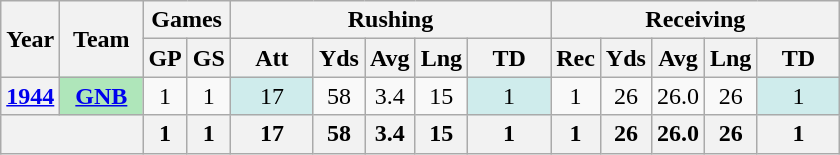<table class="wikitable" style="text-align:center;">
<tr>
<th rowspan="2">Year</th>
<th rowspan="2">Team</th>
<th colspan="2">Games</th>
<th colspan="5">Rushing</th>
<th colspan="5">Receiving</th>
</tr>
<tr>
<th>GP</th>
<th>GS</th>
<th>Att</th>
<th>Yds</th>
<th>Avg</th>
<th>Lng</th>
<th>TD</th>
<th>Rec</th>
<th>Yds</th>
<th>Avg</th>
<th>Lng</th>
<th>TD</th>
</tr>
<tr>
<th><a href='#'>1944</a></th>
<th style="background:#afe6ba; width:3em;"><a href='#'>GNB</a></th>
<td>1</td>
<td>1</td>
<td style="background:#cfecec; width:3em;">17</td>
<td>58</td>
<td>3.4</td>
<td>15</td>
<td style="background:#cfecec; width:3em;">1</td>
<td>1</td>
<td>26</td>
<td>26.0</td>
<td>26</td>
<td style="background:#cfecec; width:3em;">1</td>
</tr>
<tr>
<th colspan="2"></th>
<th>1</th>
<th>1</th>
<th>17</th>
<th>58</th>
<th>3.4</th>
<th>15</th>
<th>1</th>
<th>1</th>
<th>26</th>
<th>26.0</th>
<th>26</th>
<th>1</th>
</tr>
</table>
